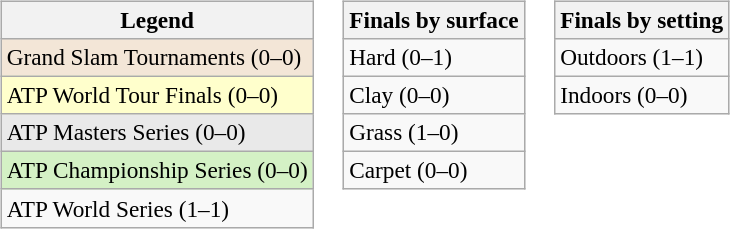<table>
<tr valign=top>
<td><br><table class=wikitable style="font-size:97%">
<tr>
<th>Legend</th>
</tr>
<tr style="background:#f3e6d7;">
<td>Grand Slam Tournaments (0–0)</td>
</tr>
<tr style="background:#ffc;">
<td>ATP World Tour Finals (0–0)</td>
</tr>
<tr style="background:#e9e9e9;">
<td>ATP Masters Series (0–0)</td>
</tr>
<tr style="background:#d4f1c5;">
<td>ATP Championship Series (0–0)</td>
</tr>
<tr>
<td>ATP World Series (1–1)</td>
</tr>
</table>
</td>
<td><br><table class=wikitable style="font-size:97%">
<tr>
<th>Finals by surface</th>
</tr>
<tr>
<td>Hard (0–1)</td>
</tr>
<tr>
<td>Clay (0–0)</td>
</tr>
<tr>
<td>Grass (1–0)</td>
</tr>
<tr>
<td>Carpet (0–0)</td>
</tr>
</table>
</td>
<td><br><table class=wikitable style="font-size:97%">
<tr>
<th>Finals by setting</th>
</tr>
<tr>
<td>Outdoors (1–1)</td>
</tr>
<tr>
<td>Indoors (0–0)</td>
</tr>
</table>
</td>
</tr>
</table>
